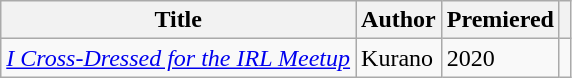<table class="wikitable sortable">
<tr>
<th>Title</th>
<th>Author</th>
<th>Premiered</th>
<th></th>
</tr>
<tr>
<td><em><a href='#'>I Cross-Dressed for the IRL Meetup</a></em></td>
<td>Kurano</td>
<td>2020</td>
<td></td>
</tr>
</table>
